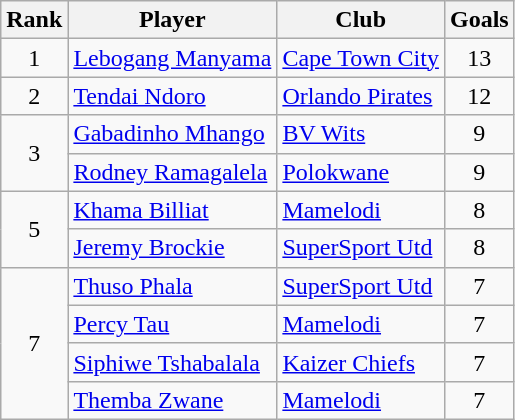<table class="wikitable sortable" style="text-align:center">
<tr>
<th>Rank</th>
<th>Player</th>
<th>Club</th>
<th>Goals</th>
</tr>
<tr>
<td>1</td>
<td align="left"> <a href='#'>Lebogang Manyama</a></td>
<td align="left"><a href='#'>Cape Town City</a></td>
<td>13</td>
</tr>
<tr>
<td>2</td>
<td align="left"> <a href='#'>Tendai Ndoro</a></td>
<td align="left"><a href='#'>Orlando Pirates</a></td>
<td>12</td>
</tr>
<tr>
<td rowspan=2>3</td>
<td align="left"> <a href='#'>Gabadinho Mhango</a></td>
<td align="left"><a href='#'>BV Wits</a></td>
<td>9</td>
</tr>
<tr>
<td align="left"> <a href='#'>Rodney Ramagalela</a></td>
<td align="left"><a href='#'>Polokwane</a></td>
<td>9</td>
</tr>
<tr>
<td rowspan=2>5</td>
<td align="left"> <a href='#'>Khama Billiat</a></td>
<td align="left"><a href='#'>Mamelodi</a></td>
<td>8</td>
</tr>
<tr>
<td align="left"> <a href='#'>Jeremy Brockie</a></td>
<td align="left"><a href='#'>SuperSport Utd</a></td>
<td>8</td>
</tr>
<tr>
<td rowspan=4>7</td>
<td align="left"> <a href='#'>Thuso Phala</a></td>
<td align="left"><a href='#'>SuperSport Utd</a></td>
<td>7</td>
</tr>
<tr>
<td align="left"> <a href='#'>Percy Tau</a></td>
<td align="left"><a href='#'>Mamelodi</a></td>
<td>7</td>
</tr>
<tr>
<td align="left"> <a href='#'>Siphiwe Tshabalala</a></td>
<td align="left"><a href='#'>Kaizer Chiefs</a></td>
<td>7</td>
</tr>
<tr>
<td align="left"> <a href='#'>Themba Zwane</a></td>
<td align="left"><a href='#'>Mamelodi</a></td>
<td>7</td>
</tr>
</table>
